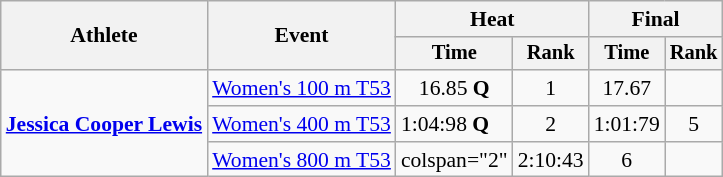<table class=wikitable style="font-size:90%">
<tr>
<th rowspan="2">Athlete</th>
<th rowspan="2">Event</th>
<th colspan="2">Heat</th>
<th colspan="2">Final</th>
</tr>
<tr style="font-size:95%">
<th>Time</th>
<th>Rank</th>
<th>Time</th>
<th>Rank</th>
</tr>
<tr align=center>
<td align=left rowspan="3"><strong><a href='#'>Jessica Cooper Lewis</a></strong></td>
<td align=left><a href='#'>Women's 100 m T53</a></td>
<td>16.85 <strong>Q</strong></td>
<td>1</td>
<td>17.67</td>
<td align=center></td>
</tr>
<tr>
<td align=left><a href='#'>Women's 400 m T53</a></td>
<td>1:04:98 <strong>Q</strong></td>
<td align=center>2</td>
<td>1:01:79</td>
<td align=center>5</td>
</tr>
<tr>
<td align=left><a href='#'>Women's 800 m T53</a></td>
<td>colspan="2" </td>
<td>2:10:43</td>
<td align=center>6</td>
</tr>
</table>
